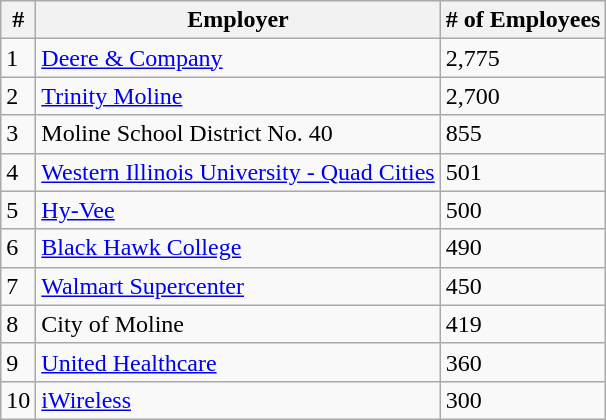<table class="wikitable">
<tr>
<th>#</th>
<th>Employer</th>
<th># of Employees</th>
</tr>
<tr>
<td>1</td>
<td><a href='#'>Deere & Company</a></td>
<td>2,775</td>
</tr>
<tr>
<td>2</td>
<td><a href='#'>Trinity Moline</a></td>
<td>2,700</td>
</tr>
<tr>
<td>3</td>
<td>Moline School District No. 40</td>
<td>855</td>
</tr>
<tr>
<td>4</td>
<td><a href='#'>Western Illinois University - Quad Cities</a></td>
<td>501</td>
</tr>
<tr>
<td>5</td>
<td><a href='#'>Hy-Vee</a></td>
<td>500</td>
</tr>
<tr>
<td>6</td>
<td><a href='#'>Black Hawk College</a></td>
<td>490</td>
</tr>
<tr>
<td>7</td>
<td><a href='#'>Walmart Supercenter</a></td>
<td>450</td>
</tr>
<tr>
<td>8</td>
<td>City of Moline</td>
<td>419</td>
</tr>
<tr>
<td>9</td>
<td><a href='#'>United Healthcare</a></td>
<td>360</td>
</tr>
<tr>
<td>10</td>
<td><a href='#'>iWireless</a></td>
<td>300</td>
</tr>
</table>
